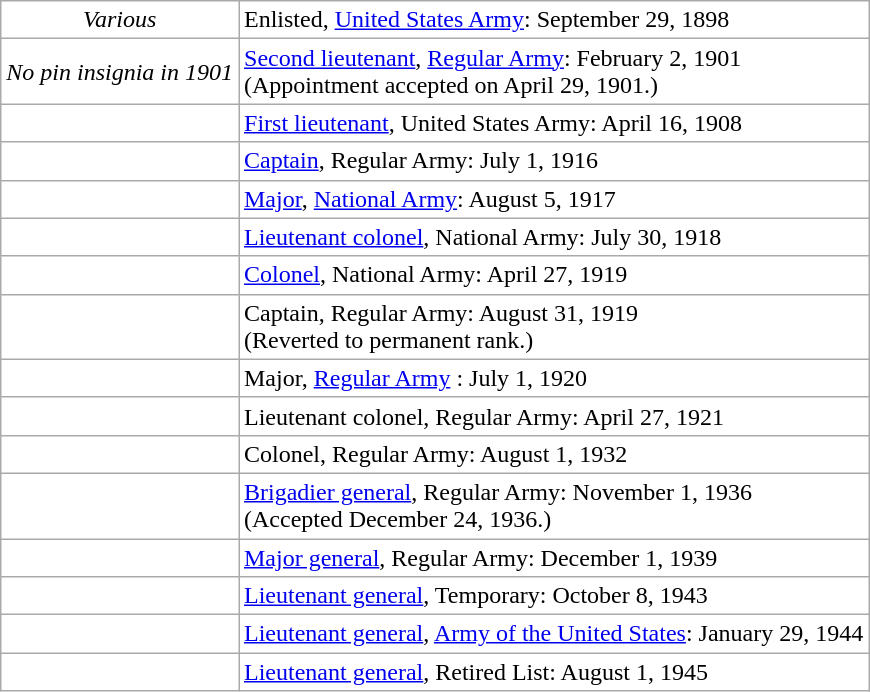<table class="wikitable" style="background:white">
<tr>
<td align="center"><em>Various</em></td>
<td>Enlisted, <a href='#'>United States Army</a>: September 29, 1898</td>
</tr>
<tr>
<td align="center"><em>No pin insignia in 1901</em></td>
<td><a href='#'>Second lieutenant</a>, <a href='#'>Regular Army</a>: February 2, 1901 <br>(Appointment accepted on April 29, 1901.)</td>
</tr>
<tr>
<td align="center"></td>
<td><a href='#'>First lieutenant</a>, United States Army: April 16, 1908</td>
</tr>
<tr>
<td align="center"></td>
<td><a href='#'>Captain</a>, Regular Army: July 1, 1916</td>
</tr>
<tr>
<td align="center"></td>
<td><a href='#'>Major</a>, <a href='#'>National Army</a>: August 5, 1917</td>
</tr>
<tr>
<td align="center"></td>
<td><a href='#'>Lieutenant colonel</a>, National Army: July 30, 1918</td>
</tr>
<tr>
<td align="center"></td>
<td><a href='#'>Colonel</a>, National Army: April 27, 1919</td>
</tr>
<tr>
<td align="center"></td>
<td>Captain, Regular Army: August 31, 1919 <br>(Reverted to permanent rank.)</td>
</tr>
<tr>
<td align="center"></td>
<td>Major, <a href='#'>Regular Army</a> : July 1, 1920</td>
</tr>
<tr>
<td align="center"></td>
<td>Lieutenant colonel, Regular Army: April 27, 1921</td>
</tr>
<tr>
<td align="center"></td>
<td>Colonel, Regular Army: August 1, 1932</td>
</tr>
<tr>
<td align="center"></td>
<td><a href='#'>Brigadier general</a>, Regular Army: November 1, 1936 <br>(Accepted December 24, 1936.)</td>
</tr>
<tr>
<td align="center"></td>
<td><a href='#'>Major general</a>, Regular Army: December 1, 1939</td>
</tr>
<tr>
<td align="center"></td>
<td><a href='#'>Lieutenant general</a>, Temporary: October 8, 1943</td>
</tr>
<tr>
<td align="center"></td>
<td><a href='#'>Lieutenant general</a>, <a href='#'>Army of the United States</a>: January 29, 1944</td>
</tr>
<tr>
<td align="center"></td>
<td><a href='#'>Lieutenant general</a>, Retired List: August 1, 1945</td>
</tr>
</table>
